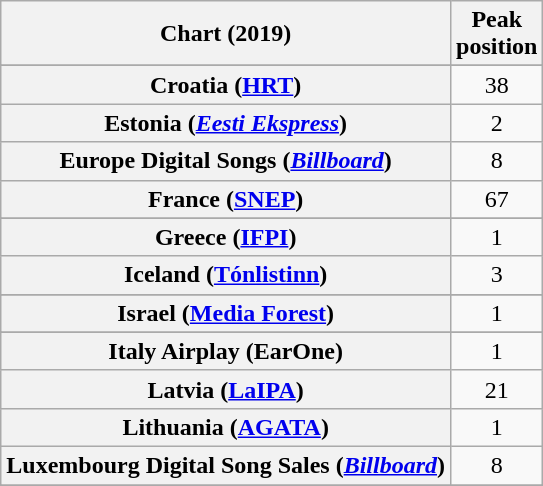<table class="wikitable sortable plainrowheaders" style="text-align:center">
<tr>
<th scope="col">Chart (2019)</th>
<th scope="col">Peak<br>position</th>
</tr>
<tr>
</tr>
<tr>
</tr>
<tr>
</tr>
<tr>
<th scope="row">Croatia (<a href='#'>HRT</a>)</th>
<td>38</td>
</tr>
<tr>
<th scope="row">Estonia (<em><a href='#'>Eesti Ekspress</a></em>)</th>
<td>2</td>
</tr>
<tr>
<th scope="row">Europe Digital Songs (<em><a href='#'>Billboard</a></em>)</th>
<td>8</td>
</tr>
<tr>
<th scope="row">France (<a href='#'>SNEP</a>)</th>
<td>67</td>
</tr>
<tr>
</tr>
<tr>
<th scope="row">Greece (<a href='#'>IFPI</a>)</th>
<td>1</td>
</tr>
<tr>
<th scope="row">Iceland (<a href='#'>Tónlistinn</a>)</th>
<td>3</td>
</tr>
<tr>
</tr>
<tr>
<th scope="row">Israel (<a href='#'>Media Forest</a>)</th>
<td>1</td>
</tr>
<tr>
</tr>
<tr>
<th scope="row">Italy Airplay (EarOne)</th>
<td>1</td>
</tr>
<tr>
<th scope="row">Latvia (<a href='#'>LaIPA</a>)</th>
<td>21</td>
</tr>
<tr>
<th scope="row">Lithuania (<a href='#'>AGATA</a>)</th>
<td>1</td>
</tr>
<tr>
<th scope="row">Luxembourg Digital Song Sales (<em><a href='#'>Billboard</a></em>)</th>
<td>8</td>
</tr>
<tr>
</tr>
<tr>
</tr>
<tr>
</tr>
<tr>
</tr>
<tr>
</tr>
<tr>
</tr>
<tr>
</tr>
<tr>
</tr>
</table>
